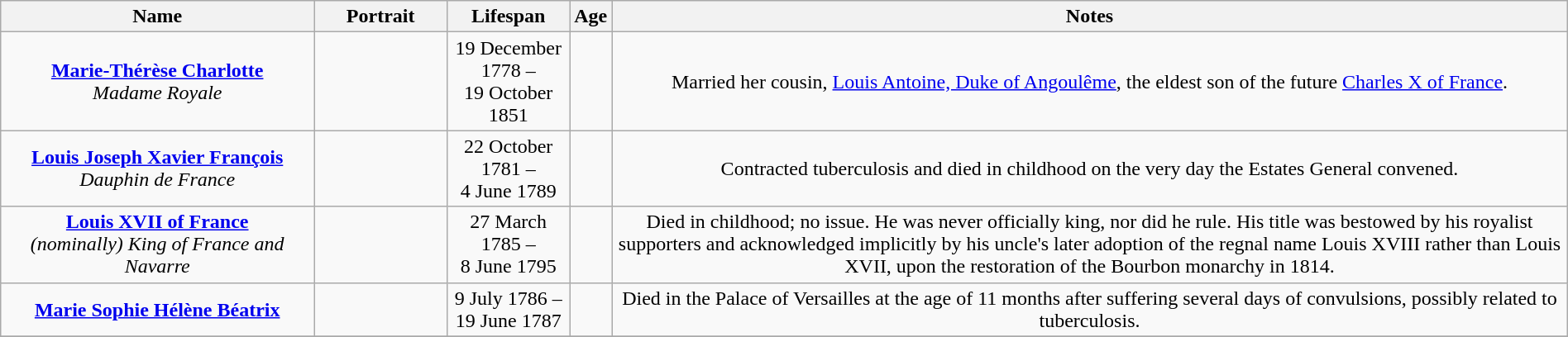<table style="text-align:center; width:100%" class="wikitable">
<tr>
<th width=20%>Name</th>
<th width=100px>Portrait</th>
<th>Lifespan</th>
<th>Age</th>
<th>Notes</th>
</tr>
<tr>
<td><strong><a href='#'>Marie-Thérèse Charlotte</a></strong><br> <em>Madame Royale</em></td>
<td></td>
<td>19 December 1778 –<br> 19 October 1851</td>
<td></td>
<td>Married her cousin, <a href='#'>Louis Antoine, Duke of Angoulême</a>, the eldest son of the future <a href='#'>Charles X of France</a>.</td>
</tr>
<tr>
<td><strong><a href='#'>Louis Joseph Xavier François</a></strong><br><em>Dauphin de France</em></td>
<td></td>
<td>22 October 1781 –<br> 4 June 1789</td>
<td></td>
<td>Contracted tuberculosis and died in childhood on the very day the Estates General convened.</td>
</tr>
<tr>
<td><strong><a href='#'>Louis XVII of France</a></strong><br> <em>(nominally) King of France and Navarre</em></td>
<td></td>
<td>27 March 1785 –<br> 8 June 1795</td>
<td></td>
<td>Died in childhood; no issue. He was never officially king, nor did he rule. His title was bestowed by his royalist supporters and acknowledged implicitly by his uncle's later adoption of the regnal name Louis XVIII rather than Louis XVII, upon the restoration of the Bourbon monarchy in 1814.</td>
</tr>
<tr>
<td><strong><a href='#'>Marie Sophie Hélène Béatrix</a></strong></td>
<td></td>
<td>9 July 1786 –<br> 19 June 1787</td>
<td></td>
<td>Died in the Palace of Versailles at the age of 11 months after suffering several days of convulsions, possibly related to tuberculosis.</td>
</tr>
<tr>
</tr>
</table>
